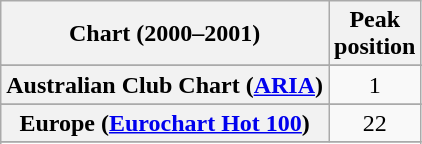<table class="wikitable sortable plainrowheaders" style="text-align:center">
<tr>
<th>Chart (2000–2001)</th>
<th>Peak<br>position</th>
</tr>
<tr>
</tr>
<tr>
<th scope="row">Australian Club Chart (<a href='#'>ARIA</a>)</th>
<td>1</td>
</tr>
<tr>
</tr>
<tr>
</tr>
<tr>
</tr>
<tr>
<th scope="row">Europe (<a href='#'>Eurochart Hot 100</a>)</th>
<td>22</td>
</tr>
<tr>
</tr>
<tr>
</tr>
<tr>
</tr>
<tr>
</tr>
<tr>
</tr>
<tr>
</tr>
<tr>
</tr>
<tr>
</tr>
<tr>
</tr>
<tr>
</tr>
<tr>
</tr>
</table>
